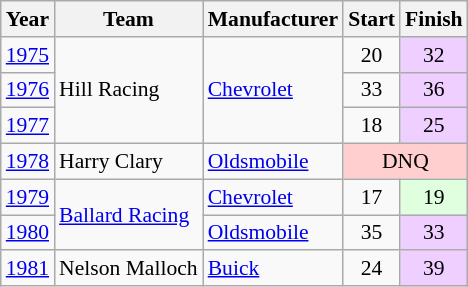<table class="wikitable" style="font-size: 90%;">
<tr>
<th>Year</th>
<th>Team</th>
<th>Manufacturer</th>
<th>Start</th>
<th>Finish</th>
</tr>
<tr>
<td><a href='#'>1975</a></td>
<td rowspan=3>Hill Racing</td>
<td rowspan=3><a href='#'>Chevrolet</a></td>
<td align=center>20</td>
<td align=center style="background:#EFCFFF;">32</td>
</tr>
<tr>
<td><a href='#'>1976</a></td>
<td align=center>33</td>
<td align=center style="background:#EFCFFF;">36</td>
</tr>
<tr>
<td><a href='#'>1977</a></td>
<td align=center>18</td>
<td align=center style="background:#EFCFFF;">25</td>
</tr>
<tr>
<td><a href='#'>1978</a></td>
<td>Harry Clary</td>
<td><a href='#'>Oldsmobile</a></td>
<td colspan=2 align=center style="background:#FFCFCF;">DNQ</td>
</tr>
<tr>
<td><a href='#'>1979</a></td>
<td rowspan=2><a href='#'>Ballard Racing</a></td>
<td><a href='#'>Chevrolet</a></td>
<td align=center>17</td>
<td align=center style="background:#DFFFDF;">19</td>
</tr>
<tr>
<td><a href='#'>1980</a></td>
<td><a href='#'>Oldsmobile</a></td>
<td align=center>35</td>
<td align=center style="background:#EFCFFF;">33</td>
</tr>
<tr>
<td><a href='#'>1981</a></td>
<td>Nelson Malloch</td>
<td><a href='#'>Buick</a></td>
<td align=center>24</td>
<td align=center style="background:#EFCFFF;">39</td>
</tr>
</table>
